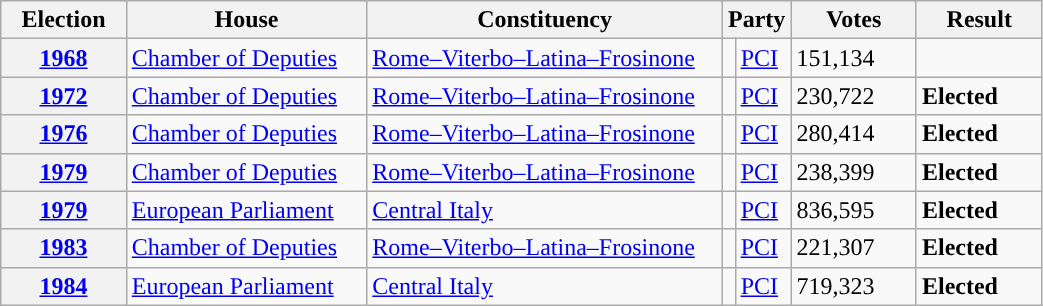<table class=wikitable style="width:55%; border:1px #AAAAFF solid">
<tr>
<th width=12%>Election</th>
<th width=23%>House</th>
<th width=34%>Constituency</th>
<th width=5% colspan="2">Party</th>
<th width=12%>Votes</th>
<th width=12%>Result</th>
</tr>
<tr>
<th><a href='#'>1968</a></th>
<td><a href='#'>Chamber of Deputies</a></td>
<td><a href='#'>Rome–Viterbo–Latina–Frosinone</a></td>
<td></td>
<td><a href='#'>PCI</a></td>
<td>151,134</td>
<td></td>
</tr>
<tr>
<th><a href='#'>1972</a></th>
<td><a href='#'>Chamber of Deputies</a></td>
<td><a href='#'>Rome–Viterbo–Latina–Frosinone</a></td>
<td></td>
<td><a href='#'>PCI</a></td>
<td>230,722</td>
<td> <strong>Elected</strong></td>
</tr>
<tr>
<th><a href='#'>1976</a></th>
<td><a href='#'>Chamber of Deputies</a></td>
<td><a href='#'>Rome–Viterbo–Latina–Frosinone</a></td>
<td></td>
<td><a href='#'>PCI</a></td>
<td>280,414</td>
<td> <strong>Elected</strong></td>
</tr>
<tr>
<th><a href='#'>1979</a></th>
<td><a href='#'>Chamber of Deputies</a></td>
<td><a href='#'>Rome–Viterbo–Latina–Frosinone</a></td>
<td></td>
<td><a href='#'>PCI</a></td>
<td>238,399</td>
<td> <strong>Elected</strong></td>
</tr>
<tr>
<th><a href='#'>1979</a></th>
<td><a href='#'>European Parliament</a></td>
<td><a href='#'>Central Italy</a></td>
<td></td>
<td><a href='#'>PCI</a></td>
<td>836,595</td>
<td> <strong>Elected</strong></td>
</tr>
<tr>
<th><a href='#'>1983</a></th>
<td><a href='#'>Chamber of Deputies</a></td>
<td><a href='#'>Rome–Viterbo–Latina–Frosinone</a></td>
<td></td>
<td><a href='#'>PCI</a></td>
<td>221,307</td>
<td> <strong>Elected</strong></td>
</tr>
<tr>
<th><a href='#'>1984</a></th>
<td><a href='#'>European Parliament</a></td>
<td><a href='#'>Central Italy</a></td>
<td></td>
<td><a href='#'>PCI</a></td>
<td>719,323</td>
<td> <strong>Elected</strong></td>
</tr>
</table>
